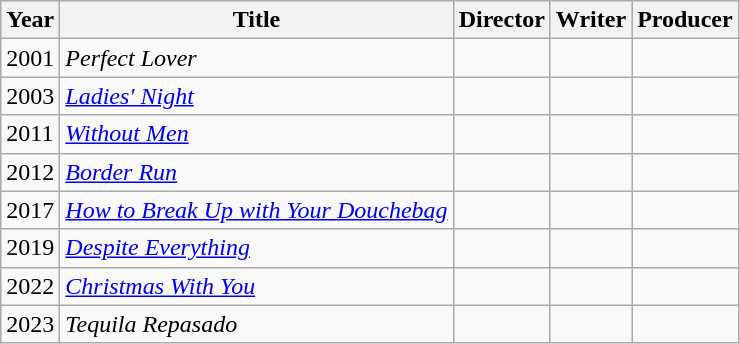<table class="wikitable">
<tr>
<th>Year</th>
<th>Title</th>
<th>Director</th>
<th>Writer</th>
<th>Producer</th>
</tr>
<tr>
<td>2001</td>
<td><em>Perfect Lover</em></td>
<td></td>
<td></td>
<td></td>
</tr>
<tr>
<td>2003</td>
<td><em><a href='#'>Ladies' Night</a></em></td>
<td></td>
<td></td>
<td></td>
</tr>
<tr>
<td>2011</td>
<td><em><a href='#'>Without Men</a></em></td>
<td></td>
<td></td>
<td></td>
</tr>
<tr>
<td>2012</td>
<td><em><a href='#'>Border Run</a></em></td>
<td></td>
<td></td>
<td></td>
</tr>
<tr>
<td>2017</td>
<td><em><a href='#'>How to Break Up with Your Douchebag</a></em></td>
<td></td>
<td></td>
<td></td>
</tr>
<tr>
<td>2019</td>
<td><em><a href='#'>Despite Everything</a></em></td>
<td></td>
<td></td>
<td></td>
</tr>
<tr>
<td>2022</td>
<td><em><a href='#'>Christmas With You</a></em></td>
<td></td>
<td></td>
<td></td>
</tr>
<tr>
<td>2023</td>
<td><em>Tequila Repasado</em></td>
<td></td>
<td></td>
<td></td>
</tr>
</table>
